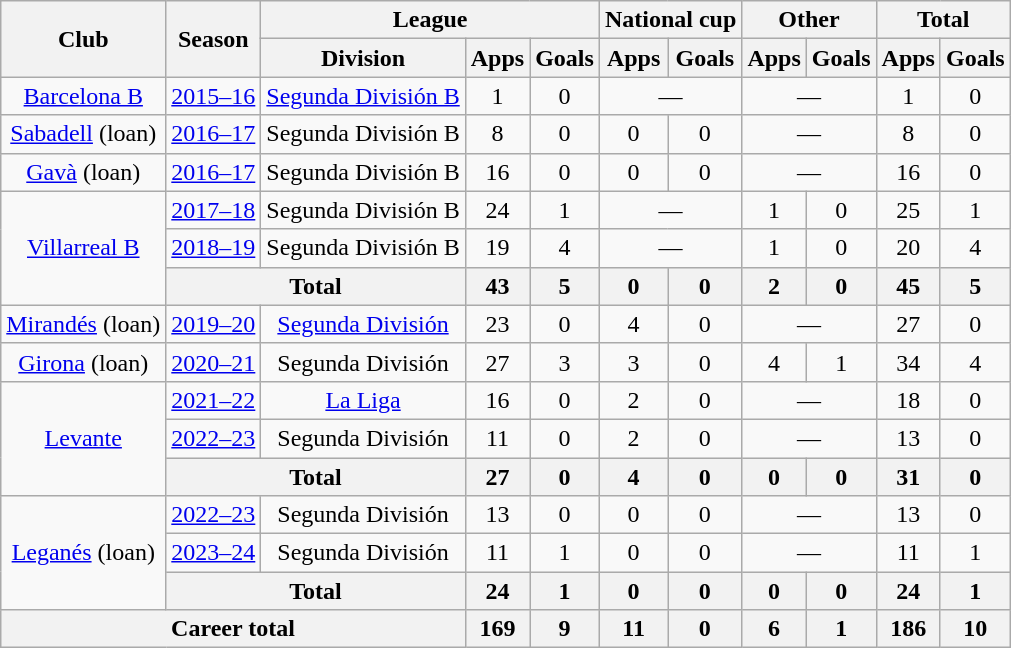<table class="wikitable" style="text-align:center">
<tr>
<th rowspan="2">Club</th>
<th rowspan="2">Season</th>
<th colspan="3">League</th>
<th colspan="2">National cup</th>
<th colspan="2">Other</th>
<th colspan="2">Total</th>
</tr>
<tr>
<th>Division</th>
<th>Apps</th>
<th>Goals</th>
<th>Apps</th>
<th>Goals</th>
<th>Apps</th>
<th>Goals</th>
<th>Apps</th>
<th>Goals</th>
</tr>
<tr>
<td><a href='#'>Barcelona B</a></td>
<td><a href='#'>2015–16</a></td>
<td><a href='#'>Segunda División B</a></td>
<td>1</td>
<td>0</td>
<td colspan="2">—</td>
<td colspan="2">—</td>
<td>1</td>
<td>0</td>
</tr>
<tr>
<td><a href='#'>Sabadell</a> (loan)</td>
<td><a href='#'>2016–17</a></td>
<td>Segunda División B</td>
<td>8</td>
<td>0</td>
<td>0</td>
<td>0</td>
<td colspan="2">—</td>
<td>8</td>
<td>0</td>
</tr>
<tr>
<td><a href='#'>Gavà</a> (loan)</td>
<td><a href='#'>2016–17</a></td>
<td>Segunda División B</td>
<td>16</td>
<td>0</td>
<td>0</td>
<td>0</td>
<td colspan="2">—</td>
<td>16</td>
<td>0</td>
</tr>
<tr>
<td rowspan="3"><a href='#'>Villarreal B</a></td>
<td><a href='#'>2017–18</a></td>
<td>Segunda División B</td>
<td>24</td>
<td>1</td>
<td colspan="2">—</td>
<td>1</td>
<td>0</td>
<td>25</td>
<td>1</td>
</tr>
<tr>
<td><a href='#'>2018–19</a></td>
<td>Segunda División B</td>
<td>19</td>
<td>4</td>
<td colspan="2">—</td>
<td>1</td>
<td>0</td>
<td>20</td>
<td>4</td>
</tr>
<tr>
<th colspan="2">Total</th>
<th>43</th>
<th>5</th>
<th>0</th>
<th>0</th>
<th>2</th>
<th>0</th>
<th>45</th>
<th>5</th>
</tr>
<tr>
<td><a href='#'>Mirandés</a> (loan)</td>
<td><a href='#'>2019–20</a></td>
<td><a href='#'>Segunda División</a></td>
<td>23</td>
<td>0</td>
<td>4</td>
<td>0</td>
<td colspan="2">—</td>
<td>27</td>
<td>0</td>
</tr>
<tr>
<td><a href='#'>Girona</a> (loan)</td>
<td><a href='#'>2020–21</a></td>
<td>Segunda División</td>
<td>27</td>
<td>3</td>
<td>3</td>
<td>0</td>
<td>4</td>
<td>1</td>
<td>34</td>
<td>4</td>
</tr>
<tr>
<td rowspan="3"><a href='#'>Levante</a></td>
<td><a href='#'>2021–22</a></td>
<td><a href='#'>La Liga</a></td>
<td>16</td>
<td>0</td>
<td>2</td>
<td>0</td>
<td colspan="2">—</td>
<td>18</td>
<td>0</td>
</tr>
<tr>
<td><a href='#'>2022–23</a></td>
<td>Segunda División</td>
<td>11</td>
<td>0</td>
<td>2</td>
<td>0</td>
<td colspan="2">—</td>
<td>13</td>
<td>0</td>
</tr>
<tr>
<th colspan="2">Total</th>
<th>27</th>
<th>0</th>
<th>4</th>
<th>0</th>
<th>0</th>
<th>0</th>
<th>31</th>
<th>0</th>
</tr>
<tr>
<td rowspan="3"><a href='#'>Leganés</a> (loan)</td>
<td><a href='#'>2022–23</a></td>
<td>Segunda División</td>
<td>13</td>
<td>0</td>
<td>0</td>
<td>0</td>
<td colspan="2">—</td>
<td>13</td>
<td>0</td>
</tr>
<tr>
<td><a href='#'>2023–24</a></td>
<td>Segunda División</td>
<td>11</td>
<td>1</td>
<td>0</td>
<td>0</td>
<td colspan="2">—</td>
<td>11</td>
<td>1</td>
</tr>
<tr>
<th colspan="2">Total</th>
<th>24</th>
<th>1</th>
<th>0</th>
<th>0</th>
<th>0</th>
<th>0</th>
<th>24</th>
<th>1</th>
</tr>
<tr>
<th colspan="3">Career total</th>
<th>169</th>
<th>9</th>
<th>11</th>
<th>0</th>
<th>6</th>
<th>1</th>
<th>186</th>
<th>10</th>
</tr>
</table>
